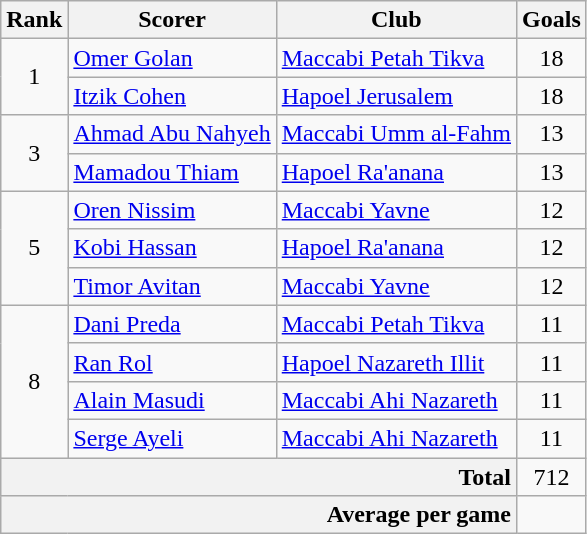<table class="wikitable">
<tr>
<th>Rank</th>
<th>Scorer</th>
<th>Club</th>
<th>Goals</th>
</tr>
<tr>
<td align="center" rowspan="2">1</td>
<td> <a href='#'>Omer Golan</a></td>
<td><a href='#'>Maccabi Petah Tikva</a></td>
<td align="center">18</td>
</tr>
<tr>
<td> <a href='#'>Itzik Cohen</a></td>
<td><a href='#'>Hapoel Jerusalem</a></td>
<td align="center">18</td>
</tr>
<tr>
<td align="center" rowspan="2">3</td>
<td> <a href='#'>Ahmad Abu Nahyeh</a></td>
<td><a href='#'>Maccabi Umm al-Fahm</a></td>
<td align="center">13</td>
</tr>
<tr>
<td> <a href='#'>Mamadou Thiam</a></td>
<td><a href='#'>Hapoel Ra'anana</a></td>
<td align="center">13</td>
</tr>
<tr>
<td align="center" rowspan="3">5</td>
<td> <a href='#'>Oren Nissim</a></td>
<td><a href='#'>Maccabi Yavne</a></td>
<td align="center">12</td>
</tr>
<tr>
<td> <a href='#'>Kobi Hassan</a></td>
<td><a href='#'>Hapoel Ra'anana</a></td>
<td align="center">12</td>
</tr>
<tr>
<td> <a href='#'>Timor Avitan</a></td>
<td><a href='#'>Maccabi Yavne</a></td>
<td align="center">12</td>
</tr>
<tr>
<td align="center" rowspan="4">8</td>
<td> <a href='#'>Dani Preda</a></td>
<td><a href='#'>Maccabi Petah Tikva</a></td>
<td align="center">11</td>
</tr>
<tr>
<td> <a href='#'>Ran Rol</a></td>
<td><a href='#'>Hapoel Nazareth Illit</a></td>
<td align="center">11</td>
</tr>
<tr>
<td> <a href='#'>Alain Masudi</a></td>
<td><a href='#'>Maccabi Ahi Nazareth</a></td>
<td align="center">11</td>
</tr>
<tr>
<td> <a href='#'>Serge Ayeli</a></td>
<td><a href='#'>Maccabi Ahi Nazareth</a></td>
<td align="center">11</td>
</tr>
<tr>
<td bgcolor="#F2F2F2" colspan="3" align="right"><strong>Total</strong></td>
<td align="center">712</td>
</tr>
<tr>
<td bgcolor="#F2F2F2" colspan="3" align="right"><strong>Average per game</strong></td>
<td align="center"></td>
</tr>
</table>
